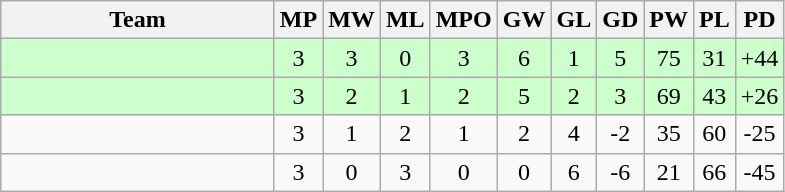<table class=wikitable style="text-align:center">
<tr>
<th width=175>Team</th>
<th width=20>MP</th>
<th width=20>MW</th>
<th width=20>ML</th>
<th width=20>MPO</th>
<th width=20>GW</th>
<th width=20>GL</th>
<th width=20>GD</th>
<th width=20>PW</th>
<th width=20>PL</th>
<th width=20>PD</th>
</tr>
<tr style="background:#cfc;">
<td align=left><strong><br></strong></td>
<td>3</td>
<td>3</td>
<td>0</td>
<td>3</td>
<td>6</td>
<td>1</td>
<td>5</td>
<td>75</td>
<td>31</td>
<td>+44</td>
</tr>
<tr style="background:#cfc;">
<td align=left><strong><br></strong></td>
<td>3</td>
<td>2</td>
<td>1</td>
<td>2</td>
<td>5</td>
<td>2</td>
<td>3</td>
<td>69</td>
<td>43</td>
<td>+26</td>
</tr>
<tr>
<td align=left><br></td>
<td>3</td>
<td>1</td>
<td>2</td>
<td>1</td>
<td>2</td>
<td>4</td>
<td>-2</td>
<td>35</td>
<td>60</td>
<td>-25</td>
</tr>
<tr>
<td align=left><br></td>
<td>3</td>
<td>0</td>
<td>3</td>
<td>0</td>
<td>0</td>
<td>6</td>
<td>-6</td>
<td>21</td>
<td>66</td>
<td>-45</td>
</tr>
</table>
